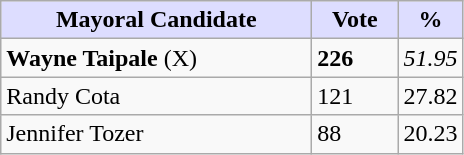<table class="wikitable">
<tr>
<th style="background:#ddf; width:200px;">Mayoral Candidate</th>
<th style="background:#ddf; width:50px;">Vote</th>
<th style="background:#ddf; width:30px;">%</th>
</tr>
<tr>
<td><strong>Wayne Taipale</strong> (X)</td>
<td><strong>226</strong></td>
<td><em>51.95<strong></td>
</tr>
<tr>
<td>Randy Cota</td>
<td>121</td>
<td>27.82</td>
</tr>
<tr>
<td>Jennifer Tozer</td>
<td>88</td>
<td>20.23</td>
</tr>
</table>
